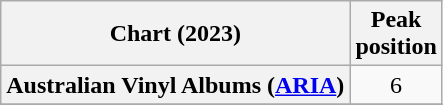<table class="wikitable sortable plainrowheaders" style="text-align:center">
<tr>
<th scope="col">Chart (2023)</th>
<th scope="col">Peak<br>position</th>
</tr>
<tr>
<th scope="row">Australian Vinyl Albums (<a href='#'>ARIA</a>)</th>
<td>6</td>
</tr>
<tr>
</tr>
<tr>
</tr>
<tr>
</tr>
</table>
